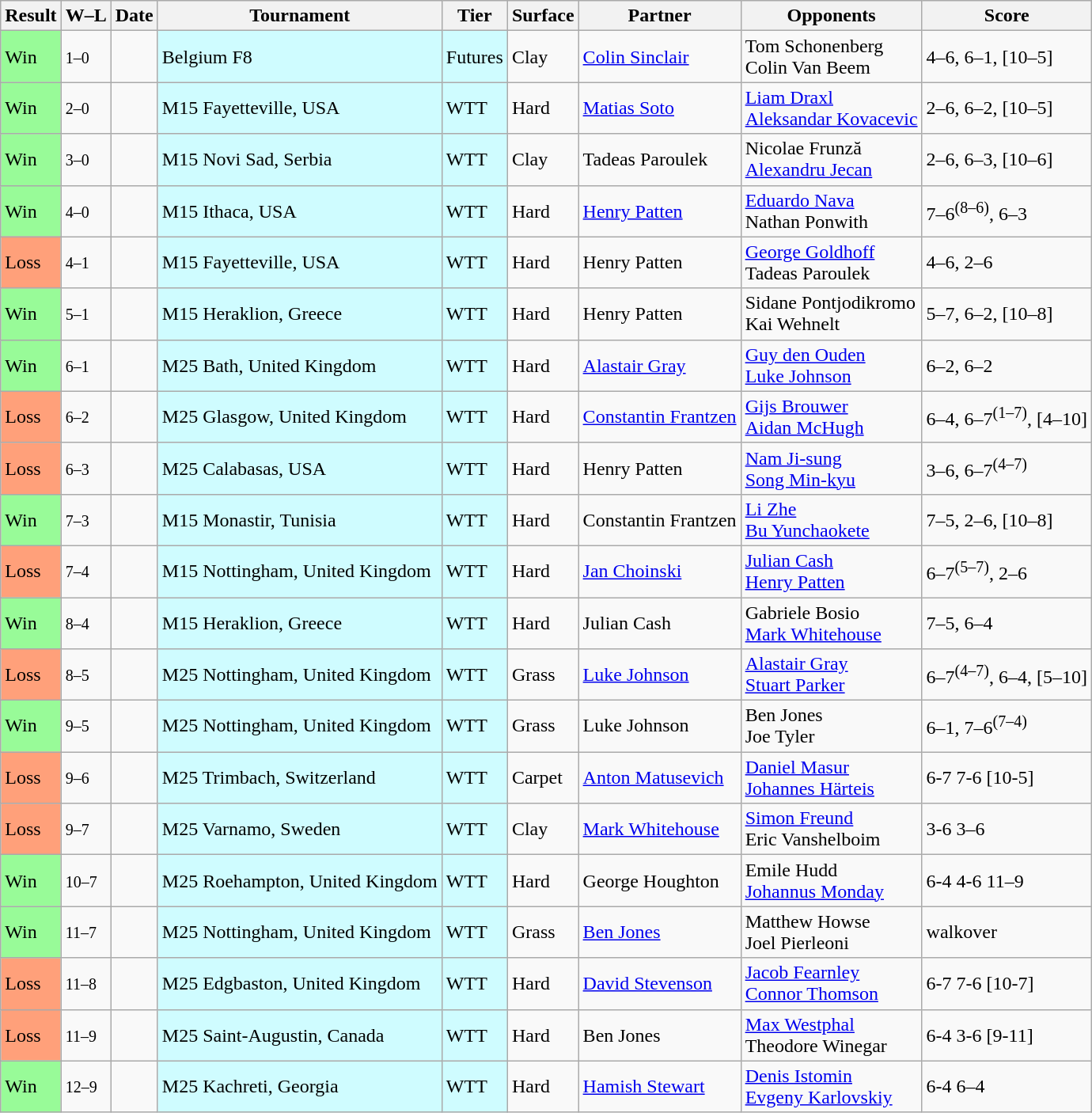<table class="sortable wikitable">
<tr>
<th>Result</th>
<th class="unsortable">W–L</th>
<th>Date</th>
<th>Tournament</th>
<th>Tier</th>
<th>Surface</th>
<th>Partner</th>
<th>Opponents</th>
<th class="unsortable">Score</th>
</tr>
<tr>
<td bgcolor=98FB98>Win</td>
<td><small>1–0</small></td>
<td></td>
<td style="background:#cffcff;">Belgium F8</td>
<td style="background:#cffcff;">Futures</td>
<td>Clay</td>
<td> <a href='#'>Colin Sinclair</a></td>
<td> Tom Schonenberg<br> Colin Van Beem</td>
<td>4–6, 6–1, [10–5]</td>
</tr>
<tr>
<td bgcolor=98FB98>Win</td>
<td><small>2–0</small></td>
<td></td>
<td style="background:#cffcff;">M15 Fayetteville, USA</td>
<td style="background:#cffcff;">WTT</td>
<td>Hard</td>
<td> <a href='#'>Matias Soto</a></td>
<td> <a href='#'>Liam Draxl</a><br> <a href='#'>Aleksandar Kovacevic</a></td>
<td>2–6, 6–2, [10–5]</td>
</tr>
<tr>
<td bgcolor=98FB98>Win</td>
<td><small>3–0</small></td>
<td></td>
<td style="background:#cffcff;">M15 Novi Sad, Serbia</td>
<td style="background:#cffcff;">WTT</td>
<td>Clay</td>
<td> Tadeas Paroulek</td>
<td> Nicolae Frunză <br>  <a href='#'>Alexandru Jecan</a></td>
<td>2–6, 6–3, [10–6]</td>
</tr>
<tr>
<td bgcolor=98FB98>Win</td>
<td><small>4–0</small></td>
<td></td>
<td style="background:#cffcff;">M15 Ithaca, USA</td>
<td style="background:#cffcff;">WTT</td>
<td>Hard</td>
<td> <a href='#'>Henry Patten</a></td>
<td> <a href='#'>Eduardo Nava</a> <br>  Nathan Ponwith</td>
<td>7–6<sup>(8–6)</sup>, 6–3</td>
</tr>
<tr>
<td bgcolor=FFA07A>Loss</td>
<td><small>4–1</small></td>
<td></td>
<td style="background:#cffcff;">M15 Fayetteville, USA</td>
<td style="background:#cffcff;">WTT</td>
<td>Hard</td>
<td> Henry Patten</td>
<td> <a href='#'>George Goldhoff</a> <br>  Tadeas Paroulek</td>
<td>4–6, 2–6</td>
</tr>
<tr>
<td bgcolor=98FB98>Win</td>
<td><small>5–1</small></td>
<td></td>
<td style="background:#cffcff;">M15 Heraklion, Greece</td>
<td style="background:#cffcff;">WTT</td>
<td>Hard</td>
<td> Henry Patten</td>
<td> Sidane Pontjodikromo <br>  Kai Wehnelt</td>
<td>5–7, 6–2, [10–8]</td>
</tr>
<tr>
<td bgcolor=98FB98>Win</td>
<td><small>6–1</small></td>
<td></td>
<td style="background:#cffcff;">M25 Bath, United Kingdom</td>
<td style="background:#cffcff;">WTT</td>
<td>Hard</td>
<td> <a href='#'>Alastair Gray</a></td>
<td> <a href='#'>Guy den Ouden</a> <br>  <a href='#'>Luke Johnson</a></td>
<td>6–2, 6–2</td>
</tr>
<tr>
<td bgcolor=FFA07A>Loss</td>
<td><small>6–2</small></td>
<td></td>
<td style="background:#cffcff;">M25 Glasgow, United Kingdom</td>
<td style="background:#cffcff;">WTT</td>
<td>Hard</td>
<td> <a href='#'>Constantin Frantzen</a></td>
<td> <a href='#'>Gijs Brouwer</a><br> <a href='#'>Aidan McHugh</a></td>
<td>6–4, 6–7<sup>(1–7)</sup>, [4–10]</td>
</tr>
<tr>
<td bgcolor=FFA07A>Loss</td>
<td><small>6–3</small></td>
<td></td>
<td style="background:#cffcff;">M25 Calabasas, USA</td>
<td style="background:#cffcff;">WTT</td>
<td>Hard</td>
<td> Henry Patten</td>
<td> <a href='#'>Nam Ji-sung</a> <br> <a href='#'>Song Min-kyu</a></td>
<td>3–6, 6–7<sup>(4–7)</sup></td>
</tr>
<tr>
<td bgcolor=98FB98>Win</td>
<td><small>7–3</small></td>
<td></td>
<td style="background:#cffcff;">M15 Monastir, Tunisia</td>
<td style="background:#cffcff;">WTT</td>
<td>Hard</td>
<td> Constantin Frantzen</td>
<td> <a href='#'>Li Zhe</a><br> <a href='#'>Bu Yunchaokete</a></td>
<td>7–5, 2–6, [10–8]</td>
</tr>
<tr>
<td bgcolor=FFA07A>Loss</td>
<td><small>7–4</small></td>
<td></td>
<td style="background:#cffcff;">M15 Nottingham, United Kingdom</td>
<td style="background:#cffcff;">WTT</td>
<td>Hard</td>
<td> <a href='#'>Jan Choinski</a></td>
<td> <a href='#'>Julian Cash</a><br> <a href='#'>Henry Patten</a></td>
<td>6–7<sup>(5–7)</sup>, 2–6</td>
</tr>
<tr>
<td bgcolor=98FB98>Win</td>
<td><small>8–4</small></td>
<td></td>
<td style="background:#cffcff;">M15 Heraklion, Greece</td>
<td style="background:#cffcff;">WTT</td>
<td>Hard</td>
<td> Julian Cash</td>
<td> Gabriele Bosio <br>  <a href='#'>Mark Whitehouse</a></td>
<td>7–5, 6–4</td>
</tr>
<tr>
<td bgcolor=FFA07A>Loss</td>
<td><small>8–5</small></td>
<td></td>
<td style=background:#cffcff>M25 Nottingham, United Kingdom</td>
<td style=background:#cffcff>WTT</td>
<td>Grass</td>
<td> <a href='#'>Luke Johnson</a></td>
<td> <a href='#'>Alastair Gray</a> <br> <a href='#'>Stuart Parker</a></td>
<td>6–7<sup>(4–7)</sup>, 6–4, [5–10]</td>
</tr>
<tr>
<td bgcolor=98FB98>Win</td>
<td><small>9–5</small></td>
<td></td>
<td style="background:#cffcff;">M25 Nottingham, United Kingdom</td>
<td style="background:#cffcff;">WTT</td>
<td>Grass</td>
<td> Luke Johnson</td>
<td> Ben Jones <br> Joe Tyler</td>
<td>6–1, 7–6<sup>(7–4)</sup></td>
</tr>
<tr>
<td bgcolor=FFA07A>Loss</td>
<td><small>9–6</small></td>
<td></td>
<td style="background:#cffcff;">M25 Trimbach, Switzerland</td>
<td style="background:#cffcff;">WTT</td>
<td>Carpet</td>
<td> <a href='#'>Anton Matusevich</a></td>
<td> <a href='#'>Daniel Masur</a><br> <a href='#'>Johannes Härteis</a></td>
<td>6-7 7-6 [10-5]</td>
</tr>
<tr>
<td bgcolor=FFA07A>Loss</td>
<td><small>9–7</small></td>
<td></td>
<td style="background:#cffcff;">M25 Varnamo, Sweden</td>
<td style="background:#cffcff;">WTT</td>
<td>Clay</td>
<td> <a href='#'>Mark Whitehouse</a></td>
<td> <a href='#'>Simon Freund</a><br> Eric Vanshelboim</td>
<td>3-6 3–6</td>
</tr>
<tr>
<td bgcolor=98FB98>Win</td>
<td><small>10–7</small></td>
<td></td>
<td style="background:#cffcff;">M25 Roehampton, United Kingdom</td>
<td style="background:#cffcff;">WTT</td>
<td>Hard</td>
<td> George Houghton</td>
<td> Emile Hudd<br> <a href='#'>Johannus Monday</a></td>
<td>6-4 4-6 11–9</td>
</tr>
<tr>
<td bgcolor=98FB98>Win</td>
<td><small>11–7</small></td>
<td></td>
<td style="background:#cffcff;">M25 Nottingham, United Kingdom</td>
<td style="background:#cffcff;">WTT</td>
<td>Grass</td>
<td> <a href='#'>Ben Jones</a></td>
<td> Matthew Howse<br> Joel Pierleoni</td>
<td>walkover</td>
</tr>
<tr>
<td bgcolor=FFA07A>Loss</td>
<td><small>11–8</small></td>
<td></td>
<td style="background:#cffcff;">M25 Edgbaston, United Kingdom</td>
<td style="background:#cffcff;">WTT</td>
<td>Hard</td>
<td> <a href='#'>David Stevenson</a></td>
<td> <a href='#'>Jacob Fearnley</a><br> <a href='#'>Connor Thomson</a></td>
<td>6-7 7-6 [10-7]</td>
</tr>
<tr>
<td bgcolor=FFA07A>Loss</td>
<td><small>11–9</small></td>
<td></td>
<td style="background:#cffcff;">M25 Saint-Augustin, Canada</td>
<td style="background:#cffcff;">WTT</td>
<td>Hard</td>
<td> Ben Jones</td>
<td> <a href='#'>Max Westphal</a><br> Theodore Winegar</td>
<td>6-4 3-6 [9-11]</td>
</tr>
<tr>
<td bgcolor=98FB98>Win</td>
<td><small>12–9</small></td>
<td></td>
<td style="background:#cffcff;">M25 Kachreti, Georgia</td>
<td style="background:#cffcff;">WTT</td>
<td>Hard</td>
<td> <a href='#'>Hamish Stewart</a></td>
<td> <a href='#'>Denis Istomin</a><br> <a href='#'>Evgeny Karlovskiy</a></td>
<td>6-4 6–4</td>
</tr>
</table>
